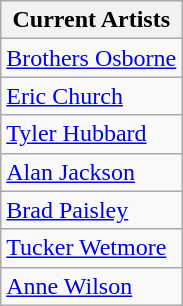<table class="wikitable">
<tr>
<th>Current Artists</th>
</tr>
<tr>
<td><a href='#'>Brothers Osborne</a></td>
</tr>
<tr>
<td><a href='#'>Eric Church</a></td>
</tr>
<tr>
<td><a href='#'>Tyler Hubbard</a></td>
</tr>
<tr>
<td><a href='#'>Alan Jackson</a></td>
</tr>
<tr>
<td><a href='#'>Brad Paisley</a></td>
</tr>
<tr>
<td><a href='#'>Tucker Wetmore</a></td>
</tr>
<tr>
<td><a href='#'>Anne Wilson</a></td>
</tr>
</table>
